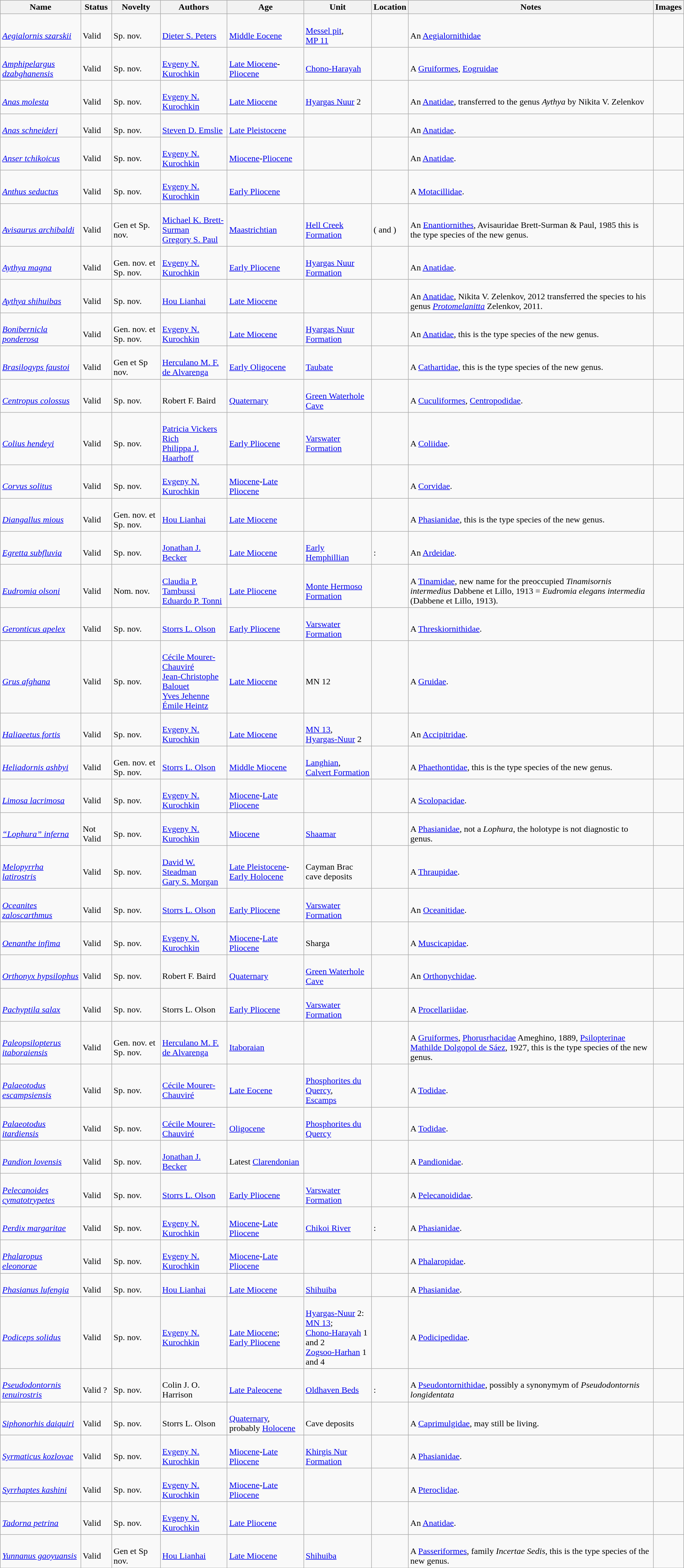<table class="wikitable sortable" align="center" width="100%">
<tr>
<th>Name</th>
<th>Status</th>
<th>Novelty</th>
<th>Authors</th>
<th>Age</th>
<th>Unit</th>
<th>Location</th>
<th>Notes</th>
<th>Images</th>
</tr>
<tr>
<td><br><em><a href='#'>Aegialornis szarskii</a></em> </td>
<td><br>Valid</td>
<td><br>Sp. nov.</td>
<td><br><a href='#'>Dieter S. Peters</a></td>
<td><br><a href='#'>Middle Eocene</a></td>
<td><br><a href='#'>Messel pit</a>,<br><a href='#'>MP 11</a></td>
<td><br></td>
<td><br>An <a href='#'>Aegialornithidae</a></td>
<td></td>
</tr>
<tr>
<td><br><em><a href='#'>Amphipelargus dzabghanensis</a></em> </td>
<td><br>Valid</td>
<td><br>Sp. nov.</td>
<td><br><a href='#'>Evgeny N. Kurochkin</a></td>
<td><br><a href='#'>Late Miocene</a>-<a href='#'>Pliocene</a></td>
<td><br><a href='#'>Chono-Harayah</a></td>
<td><br></td>
<td><br>A <a href='#'>Gruiformes</a>, <a href='#'>Eogruidae</a></td>
<td></td>
</tr>
<tr>
<td><br><em><a href='#'>Anas molesta</a></em> </td>
<td><br>Valid</td>
<td><br>Sp. nov.</td>
<td><br><a href='#'>Evgeny N. Kurochkin</a></td>
<td><br><a href='#'>Late Miocene</a></td>
<td><br><a href='#'>Hyargas Nuur</a> 2</td>
<td><br></td>
<td><br>An <a href='#'>Anatidae</a>, transferred to the genus <em>Aythya</em> by Nikita V. Zelenkov </td>
<td></td>
</tr>
<tr>
<td><br><em><a href='#'>Anas schneideri</a></em> </td>
<td><br>Valid</td>
<td><br>Sp. nov.</td>
<td><br><a href='#'>Steven D. Emslie</a></td>
<td><br><a href='#'>Late Pleistocene</a></td>
<td></td>
<td><br></td>
<td><br>An <a href='#'>Anatidae</a>.</td>
<td></td>
</tr>
<tr>
<td><br><em><a href='#'>Anser tchikoicus</a></em> </td>
<td><br>Valid</td>
<td><br>Sp. nov.</td>
<td><br><a href='#'>Evgeny N. Kurochkin</a></td>
<td><br><a href='#'>Miocene</a>-<a href='#'>Pliocene</a></td>
<td></td>
<td><br></td>
<td><br>An <a href='#'>Anatidae</a>.</td>
<td></td>
</tr>
<tr>
<td><br><em><a href='#'>Anthus seductus</a></em> </td>
<td><br>Valid</td>
<td><br>Sp. nov.</td>
<td><br><a href='#'>Evgeny N. Kurochkin</a></td>
<td><br><a href='#'>Early Pliocene</a></td>
<td></td>
<td><br></td>
<td><br>A <a href='#'>Motacillidae</a>.</td>
<td></td>
</tr>
<tr>
<td><br><em><a href='#'>Avisaurus archibaldi</a></em> </td>
<td><br>Valid</td>
<td><br>Gen et Sp. nov.</td>
<td><br><a href='#'>Michael K. Brett-Surman</a><br><a href='#'>Gregory S. Paul</a></td>
<td><br><a href='#'>Maastrichtian</a></td>
<td><br><a href='#'>Hell Creek Formation</a></td>
<td><br> ( and )</td>
<td><br>An <a href='#'>Enantiornithes</a>, Avisauridae Brett-Surman & Paul, 1985 this is the type species of the new genus.</td>
<td></td>
</tr>
<tr>
<td><br><em><a href='#'>Aythya magna</a></em> </td>
<td><br>Valid</td>
<td><br>Gen. nov. et Sp. nov.</td>
<td><br><a href='#'>Evgeny N. Kurochkin</a></td>
<td><br><a href='#'>Early Pliocene</a></td>
<td><br><a href='#'>Hyargas Nuur Formation</a></td>
<td><br></td>
<td><br>An <a href='#'>Anatidae</a>.</td>
<td></td>
</tr>
<tr>
<td><br><em><a href='#'>Aythya shihuibas</a></em> </td>
<td><br>Valid</td>
<td><br>Sp. nov.</td>
<td><br><a href='#'>Hou Lianhai</a></td>
<td><br><a href='#'>Late Miocene</a></td>
<td></td>
<td><br></td>
<td><br>An <a href='#'>Anatidae</a>, Nikita V. Zelenkov, 2012 transferred the species to his genus <em><a href='#'>Protomelanitta</a></em> Zelenkov, 2011.</td>
<td></td>
</tr>
<tr>
<td><br><em><a href='#'>Bonibernicla ponderosa</a></em> </td>
<td><br>Valid</td>
<td><br>Gen. nov. et Sp. nov.</td>
<td><br><a href='#'>Evgeny N. Kurochkin</a></td>
<td><br><a href='#'>Late Miocene</a></td>
<td><br><a href='#'>Hyargas Nuur Formation</a></td>
<td><br><br>
</td>
<td><br>An <a href='#'>Anatidae</a>, this is the type species of the new genus.</td>
<td></td>
</tr>
<tr>
<td><br><em><a href='#'>Brasilogyps faustoi</a></em> </td>
<td><br>Valid</td>
<td><br>Gen et Sp nov.</td>
<td><br><a href='#'>Herculano M. F. de Alvarenga</a></td>
<td><br><a href='#'>Early Oligocene</a></td>
<td><br><a href='#'>Taubate</a></td>
<td><br></td>
<td><br>A <a href='#'>Cathartidae</a>, this is the type species of the new genus.</td>
<td></td>
</tr>
<tr>
<td><br><em><a href='#'>Centropus colossus</a></em> </td>
<td><br>Valid</td>
<td><br>Sp. nov.</td>
<td><br>Robert F. Baird</td>
<td><br><a href='#'>Quaternary</a></td>
<td><br><a href='#'>Green Waterhole Cave</a></td>
<td><br></td>
<td><br>A <a href='#'>Cuculiformes</a>, <a href='#'>Centropodidae</a>.</td>
<td></td>
</tr>
<tr>
<td><br><em><a href='#'>Colius hendeyi</a></em> </td>
<td><br>Valid</td>
<td><br>Sp. nov.</td>
<td><br><a href='#'>Patricia Vickers Rich</a><br><a href='#'>Philippa J. Haarhoff</a></td>
<td><br><a href='#'>Early Pliocene</a></td>
<td><br><a href='#'>Varswater Formation</a></td>
<td><br></td>
<td><br>A <a href='#'>Coliidae</a>.</td>
<td></td>
</tr>
<tr>
<td><br><em><a href='#'>Corvus solitus</a></em> </td>
<td><br>Valid</td>
<td><br>Sp. nov.</td>
<td><br><a href='#'>Evgeny N. Kurochkin</a></td>
<td><br><a href='#'>Miocene</a>-<a href='#'>Late Pliocene</a></td>
<td></td>
<td><br></td>
<td><br>A <a href='#'>Corvidae</a>.</td>
<td></td>
</tr>
<tr>
<td><br><em><a href='#'>Diangallus mious</a></em> </td>
<td><br>Valid</td>
<td><br>Gen. nov. et Sp. nov.</td>
<td><br><a href='#'>Hou Lianhai</a></td>
<td><br><a href='#'>Late Miocene</a></td>
<td></td>
<td><br></td>
<td><br>A <a href='#'>Phasianidae</a>, this is the type species of the new genus.</td>
<td></td>
</tr>
<tr>
<td><br><em><a href='#'>Egretta subfluvia</a></em> </td>
<td><br>Valid</td>
<td><br>Sp. nov.</td>
<td><br><a href='#'>Jonathan J. Becker</a></td>
<td><br><a href='#'>Late Miocene</a></td>
<td><br><a href='#'>Early Hemphillian</a></td>
<td><br>:<br></td>
<td><br>An <a href='#'>Ardeidae</a>.</td>
<td></td>
</tr>
<tr>
<td><br><em><a href='#'>Eudromia olsoni</a></em> </td>
<td><br>Valid</td>
<td><br>Nom. nov.</td>
<td><br><a href='#'>Claudia P. Tambussi</a><br><a href='#'>Eduardo P. Tonni</a></td>
<td><br><a href='#'>Late Pliocene</a></td>
<td><br><a href='#'>Monte Hermoso Formation</a></td>
<td><br></td>
<td><br>A <a href='#'>Tinamidae</a>, new name for the preoccupied <em>Tinamisornis intermedius</em> Dabbene et Lillo, 1913 = <em>Eudromia elegans intermedia</em> (Dabbene et Lillo, 1913).</td>
<td></td>
</tr>
<tr>
<td><br><em><a href='#'>Geronticus apelex</a></em> </td>
<td><br>Valid</td>
<td><br>Sp. nov.</td>
<td><br><a href='#'>Storrs L. Olson</a></td>
<td><br><a href='#'>Early Pliocene</a></td>
<td><br><a href='#'>Varswater Formation</a></td>
<td><br></td>
<td><br>A <a href='#'>Threskiornithidae</a>.</td>
<td></td>
</tr>
<tr>
<td><br><em><a href='#'>Grus afghana</a></em> </td>
<td><br>Valid</td>
<td><br>Sp. nov.</td>
<td><br><a href='#'>Cécile Mourer-Chauviré</a><br><a href='#'>Jean-Christophe Balouet</a><br><a href='#'>Yves Jehenne</a><br><a href='#'>Émile Heintz</a></td>
<td><br><a href='#'>Late Miocene</a></td>
<td><br>MN 12</td>
<td><br></td>
<td><br>A <a href='#'>Gruidae</a>.</td>
<td></td>
</tr>
<tr>
<td><br><em><a href='#'>Haliaeetus fortis</a></em> </td>
<td><br>Valid</td>
<td><br>Sp. nov.</td>
<td><br><a href='#'>Evgeny N. Kurochkin</a></td>
<td><br><a href='#'>Late Miocene</a></td>
<td><br><a href='#'>MN 13</a>,<br><a href='#'>Hyargas-Nuur</a> 2</td>
<td><br></td>
<td><br>An <a href='#'>Accipitridae</a>.</td>
<td></td>
</tr>
<tr>
<td><br><em><a href='#'>Heliadornis ashbyi</a></em> </td>
<td><br>Valid</td>
<td><br>Gen. nov. et Sp. nov.</td>
<td><br><a href='#'>Storrs L. Olson</a></td>
<td><br><a href='#'>Middle Miocene</a></td>
<td><br><a href='#'>Langhian</a>,<br><a href='#'>Calvert Formation</a></td>
<td><br><br> <br> </td>
<td><br>A <a href='#'>Phaethontidae</a>, this is the type species of the new genus.</td>
<td></td>
</tr>
<tr>
<td><br><em><a href='#'>Limosa lacrimosa</a></em> </td>
<td><br>Valid</td>
<td><br>Sp. nov.</td>
<td><br><a href='#'>Evgeny N. Kurochkin</a></td>
<td><br><a href='#'>Miocene</a>-<a href='#'>Late Pliocene</a></td>
<td></td>
<td><br></td>
<td><br>A <a href='#'>Scolopacidae</a>.</td>
<td></td>
</tr>
<tr>
<td><br><em><a href='#'>“Lophura” inferna</a></em> </td>
<td><br>Not Valid</td>
<td><br>Sp. nov.</td>
<td><br><a href='#'>Evgeny N. Kurochkin</a></td>
<td><br><a href='#'>Miocene</a></td>
<td><br><a href='#'>Shaamar</a></td>
<td><br></td>
<td><br>A <a href='#'>Phasianidae</a>, not a <em>Lophura</em>, the holotype is not diagnostic to genus.</td>
<td></td>
</tr>
<tr>
<td><br><em><a href='#'>Melopyrrha latirostris</a></em> </td>
<td><br>Valid</td>
<td><br>Sp. nov.</td>
<td><br><a href='#'>David W. Steadman</a><br><a href='#'>Gary S. Morgan</a></td>
<td><br><a href='#'>Late Pleistocene</a>-<a href='#'>Early Holocene</a></td>
<td><br>Cayman Brac cave deposits</td>
<td><br></td>
<td><br>A <a href='#'>Thraupidae</a>.</td>
<td></td>
</tr>
<tr>
<td><br><em><a href='#'>Oceanites zaloscarthmus</a></em> </td>
<td><br>Valid</td>
<td><br>Sp. nov.</td>
<td><br><a href='#'>Storrs L. Olson</a></td>
<td><br><a href='#'>Early Pliocene</a></td>
<td><br><a href='#'>Varswater Formation</a></td>
<td><br></td>
<td><br>An <a href='#'>Oceanitidae</a>.</td>
<td></td>
</tr>
<tr>
<td><br><em><a href='#'>Oenanthe infima</a></em> </td>
<td><br>Valid</td>
<td><br>Sp. nov.</td>
<td><br><a href='#'>Evgeny N. Kurochkin</a></td>
<td><br><a href='#'>Miocene</a>-<a href='#'>Late Pliocene</a></td>
<td><br>Sharga</td>
<td><br></td>
<td><br>A <a href='#'>Muscicapidae</a>.</td>
<td></td>
</tr>
<tr>
<td><br><em><a href='#'>Orthonyx hypsilophus</a></em> </td>
<td><br>Valid</td>
<td><br>Sp. nov.</td>
<td><br>Robert F. Baird</td>
<td><br><a href='#'>Quaternary</a></td>
<td><br><a href='#'>Green Waterhole Cave</a></td>
<td><br></td>
<td><br>An <a href='#'>Orthonychidae</a>.</td>
<td></td>
</tr>
<tr>
<td><br><em><a href='#'>Pachyptila salax</a></em> </td>
<td><br>Valid</td>
<td><br>Sp. nov.</td>
<td><br>Storrs L. Olson</td>
<td><br><a href='#'>Early Pliocene</a></td>
<td><br><a href='#'>Varswater Formation</a></td>
<td><br></td>
<td><br>A <a href='#'>Procellariidae</a>.</td>
<td></td>
</tr>
<tr>
<td><br><em><a href='#'>Paleopsilopterus itaboraiensis</a></em> </td>
<td><br>Valid</td>
<td><br>Gen. nov. et Sp. nov.</td>
<td><br><a href='#'>Herculano M. F. de Alvarenga</a></td>
<td><br><a href='#'>Itaboraian</a></td>
<td></td>
<td><br></td>
<td><br>A <a href='#'>Gruiformes</a>, <a href='#'>Phorusrhacidae</a> Ameghino, 1889, <a href='#'>Psilopterinae</a>   <a href='#'>Mathilde Dolgopol de Sáez</a>, 1927, this is the type species of the new genus.</td>
<td></td>
</tr>
<tr>
<td><br><em><a href='#'>Palaeotodus escampsiensis</a></em> </td>
<td><br>Valid</td>
<td><br>Sp. nov.</td>
<td><br><a href='#'>Cécile Mourer-Chauviré</a></td>
<td><br><a href='#'>Late Eocene</a></td>
<td><br><a href='#'>Phosphorites du Quercy</a>,<br><a href='#'>Escamps</a></td>
<td><br></td>
<td><br>A <a href='#'>Todidae</a>.</td>
<td></td>
</tr>
<tr>
<td><br><em><a href='#'>Palaeotodus itardiensis</a></em> </td>
<td><br>Valid</td>
<td><br>Sp. nov.</td>
<td><br><a href='#'>Cécile Mourer-Chauviré</a></td>
<td><br><a href='#'>Oligocene</a></td>
<td><br><a href='#'>Phosphorites du Quercy</a></td>
<td><br></td>
<td><br>A <a href='#'>Todidae</a>.</td>
<td></td>
</tr>
<tr>
<td><br><em><a href='#'>Pandion lovensis</a></em> </td>
<td><br>Valid</td>
<td><br>Sp. nov.</td>
<td><br><a href='#'>Jonathan J. Becker</a></td>
<td><br>Latest <a href='#'>Clarendonian</a></td>
<td></td>
<td><br></td>
<td><br>A <a href='#'>Pandionidae</a>.</td>
<td></td>
</tr>
<tr>
<td><br><em><a href='#'>Pelecanoides cymatotrypetes</a></em> </td>
<td><br>Valid</td>
<td><br>Sp. nov.</td>
<td><br><a href='#'>Storrs L. Olson</a></td>
<td><br><a href='#'>Early Pliocene</a></td>
<td><br><a href='#'>Varswater Formation</a></td>
<td><br></td>
<td><br>A <a href='#'>Pelecanoididae</a>.</td>
<td></td>
</tr>
<tr>
<td><br><em><a href='#'>Perdix margaritae</a></em> </td>
<td><br>Valid</td>
<td><br>Sp. nov.</td>
<td><br><a href='#'>Evgeny N. Kurochkin</a></td>
<td><br><a href='#'>Miocene</a>-<a href='#'>Late Pliocene</a></td>
<td><br><a href='#'>Chikoi River</a></td>
<td><br>:<br></td>
<td><br>A <a href='#'>Phasianidae</a>.</td>
<td></td>
</tr>
<tr>
<td><br><em><a href='#'>Phalaropus eleonorae</a></em> </td>
<td><br>Valid</td>
<td><br>Sp. nov.</td>
<td><br><a href='#'>Evgeny N. Kurochkin</a></td>
<td><br><a href='#'>Miocene</a>-<a href='#'>Late Pliocene</a></td>
<td></td>
<td><br></td>
<td><br>A <a href='#'>Phalaropidae</a>.</td>
<td></td>
</tr>
<tr>
<td><br><em><a href='#'>Phasianus lufengia</a></em> </td>
<td><br>Valid</td>
<td><br>Sp. nov.</td>
<td><br><a href='#'>Hou Lianhai</a></td>
<td><br><a href='#'>Late Miocene</a></td>
<td><br><a href='#'>Shihuiba</a></td>
<td><br></td>
<td><br>A <a href='#'>Phasianidae</a>.</td>
<td></td>
</tr>
<tr>
<td><br><em><a href='#'>Podiceps solidus</a></em> </td>
<td><br>Valid</td>
<td><br>Sp. nov.</td>
<td><br><a href='#'>Evgeny N. Kurochkin</a></td>
<td><br><a href='#'>Late Miocene</a>;<br><a href='#'>Early Pliocene</a></td>
<td><br><a href='#'>Hyargas-Nuur</a> 2:<br><a href='#'>MN 13</a>;<br> <a href='#'>Chono-Harayah</a> 1 and 2 <br> <a href='#'>Zogsoo-Harhan</a> 1 and 4</td>
<td><br></td>
<td><br>A <a href='#'>Podicipedidae</a>.</td>
<td></td>
</tr>
<tr>
<td><br><em><a href='#'>Pseudodontornis tenuirostris</a></em> </td>
<td><br>Valid ?</td>
<td><br>Sp. nov.</td>
<td><br>Colin J. O. Harrison</td>
<td><br><a href='#'>Late Paleocene</a></td>
<td><br><a href='#'>Oldhaven Beds</a></td>
<td><br>:<br></td>
<td><br>A <a href='#'>Pseudontornithidae</a>, possibly a synonymym of <em>Pseudodontornis longidentata</em></td>
<td></td>
</tr>
<tr>
<td><br><em><a href='#'>Siphonorhis daiquiri</a></em></td>
<td><br>Valid</td>
<td><br>Sp. nov.</td>
<td><br>Storrs L. Olson</td>
<td><br><a href='#'>Quaternary</a>, probably <a href='#'>Holocene</a></td>
<td><br>Cave deposits</td>
<td><br></td>
<td><br>A <a href='#'>Caprimulgidae</a>, may still be living.</td>
<td></td>
</tr>
<tr>
<td><br><em><a href='#'>Syrmaticus kozlovae</a></em> </td>
<td><br>Valid</td>
<td><br>Sp. nov.</td>
<td><br><a href='#'>Evgeny N. Kurochkin</a></td>
<td><br><a href='#'>Miocene</a>-<a href='#'>Late Pliocene</a></td>
<td><br><a href='#'>Khirgis Nur Formation</a></td>
<td><br></td>
<td><br>A <a href='#'>Phasianidae</a>.</td>
<td></td>
</tr>
<tr>
<td><br><em><a href='#'>Syrrhaptes kashini</a></em> </td>
<td><br>Valid</td>
<td><br>Sp. nov.</td>
<td><br><a href='#'>Evgeny N. Kurochkin</a></td>
<td><br><a href='#'>Miocene</a>-<a href='#'>Late Pliocene</a></td>
<td></td>
<td><br></td>
<td><br>A <a href='#'>Pteroclidae</a>.</td>
<td></td>
</tr>
<tr>
<td><br><em><a href='#'>Tadorna petrina</a></em> </td>
<td><br>Valid</td>
<td><br>Sp. nov.</td>
<td><br><a href='#'>Evgeny N. Kurochkin</a></td>
<td><br><a href='#'>Late Pliocene</a></td>
<td></td>
<td><br></td>
<td><br>An <a href='#'>Anatidae</a>.</td>
<td></td>
</tr>
<tr>
<td><br><em><a href='#'>Yunnanus gaoyuansis</a></em> </td>
<td><br>Valid</td>
<td><br>Gen et Sp nov.</td>
<td><br><a href='#'>Hou Lianhai</a></td>
<td><br><a href='#'>Late Miocene</a></td>
<td><br><a href='#'>Shihuiba</a></td>
<td><br></td>
<td><br>A <a href='#'>Passeriformes</a>, family <em>Incertae Sedis</em>, this is the type species of the new genus.</td>
<td></td>
</tr>
<tr>
</tr>
</table>
